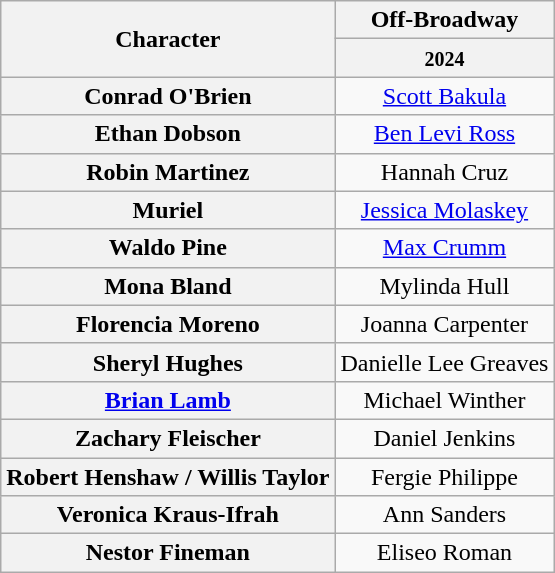<table class="wikitable">
<tr>
<th rowspan="2">Character</th>
<th>Off-Broadway</th>
</tr>
<tr>
<th><small>2024</small></th>
</tr>
<tr>
<th>Conrad O'Brien</th>
<td colspan="1" align="center"><a href='#'>Scott Bakula</a></td>
</tr>
<tr>
<th>Ethan Dobson</th>
<td colspan="1" align="center"><a href='#'>Ben Levi Ross</a></td>
</tr>
<tr>
<th>Robin Martinez</th>
<td colspan="1" align="center">Hannah Cruz</td>
</tr>
<tr>
<th>Muriel</th>
<td colspan="1" align="center"><a href='#'>Jessica Molaskey</a></td>
</tr>
<tr>
<th>Waldo Pine</th>
<td align="center"><a href='#'>Max Crumm</a></td>
</tr>
<tr>
<th>Mona Bland</th>
<td align="center">Mylinda Hull</td>
</tr>
<tr>
<th>Florencia Moreno</th>
<td align="center">Joanna Carpenter</td>
</tr>
<tr>
<th>Sheryl Hughes</th>
<td align="center">Danielle Lee Greaves</td>
</tr>
<tr>
<th><a href='#'>Brian Lamb</a></th>
<td align="center">Michael Winther</td>
</tr>
<tr>
<th>Zachary Fleischer</th>
<td align="center">Daniel Jenkins</td>
</tr>
<tr>
<th>Robert Henshaw / Willis Taylor</th>
<td align="center">Fergie Philippe</td>
</tr>
<tr>
<th>Veronica Kraus-Ifrah</th>
<td align="center">Ann Sanders</td>
</tr>
<tr>
<th>Nestor Fineman</th>
<td align="center">Eliseo Roman</td>
</tr>
</table>
